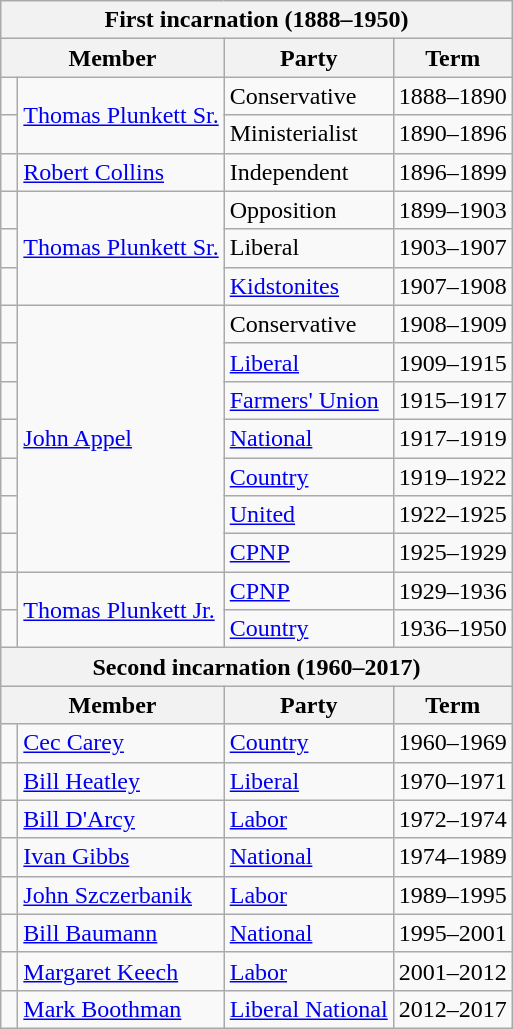<table class="wikitable">
<tr>
<th colspan="4">First incarnation (1888–1950)</th>
</tr>
<tr>
<th colspan="2">Member</th>
<th>Party</th>
<th>Term</th>
</tr>
<tr>
<td> </td>
<td rowspan=2><a href='#'>Thomas Plunkett Sr.</a></td>
<td>Conservative</td>
<td>1888–1890</td>
</tr>
<tr>
<td> </td>
<td>Ministerialist</td>
<td>1890–1896</td>
</tr>
<tr>
<td> </td>
<td><a href='#'>Robert Collins</a></td>
<td>Independent</td>
<td>1896–1899</td>
</tr>
<tr>
<td> </td>
<td rowspan=3><a href='#'>Thomas Plunkett Sr.</a></td>
<td>Opposition</td>
<td>1899–1903</td>
</tr>
<tr>
<td> </td>
<td>Liberal</td>
<td>1903–1907</td>
</tr>
<tr>
<td> </td>
<td><a href='#'>Kidstonites</a></td>
<td>1907–1908</td>
</tr>
<tr>
<td> </td>
<td rowspan=7><a href='#'>John Appel</a></td>
<td>Conservative</td>
<td>1908–1909</td>
</tr>
<tr>
<td> </td>
<td><a href='#'>Liberal</a></td>
<td>1909–1915</td>
</tr>
<tr>
<td> </td>
<td><a href='#'>Farmers' Union</a></td>
<td>1915–1917</td>
</tr>
<tr>
<td> </td>
<td><a href='#'>National</a></td>
<td>1917–1919</td>
</tr>
<tr>
<td> </td>
<td><a href='#'>Country</a></td>
<td>1919–1922</td>
</tr>
<tr>
<td> </td>
<td><a href='#'>United</a></td>
<td>1922–1925</td>
</tr>
<tr>
<td> </td>
<td><a href='#'>CPNP</a></td>
<td>1925–1929</td>
</tr>
<tr>
<td> </td>
<td rowspan=2><a href='#'>Thomas Plunkett Jr.</a></td>
<td><a href='#'>CPNP</a></td>
<td>1929–1936</td>
</tr>
<tr>
<td> </td>
<td><a href='#'>Country</a></td>
<td>1936–1950</td>
</tr>
<tr>
<th colspan="4">Second incarnation (1960–2017)</th>
</tr>
<tr>
<th colspan="2">Member</th>
<th>Party</th>
<th>Term</th>
</tr>
<tr>
<td> </td>
<td><a href='#'>Cec Carey</a></td>
<td><a href='#'>Country</a></td>
<td>1960–1969</td>
</tr>
<tr>
<td> </td>
<td><a href='#'>Bill Heatley</a></td>
<td><a href='#'>Liberal</a></td>
<td>1970–1971</td>
</tr>
<tr>
<td> </td>
<td><a href='#'>Bill D'Arcy</a></td>
<td><a href='#'>Labor</a></td>
<td>1972–1974</td>
</tr>
<tr>
<td> </td>
<td><a href='#'>Ivan Gibbs</a></td>
<td><a href='#'>National</a></td>
<td>1974–1989</td>
</tr>
<tr>
<td> </td>
<td><a href='#'>John Szczerbanik</a></td>
<td><a href='#'>Labor</a></td>
<td>1989–1995</td>
</tr>
<tr>
<td> </td>
<td><a href='#'>Bill Baumann</a></td>
<td><a href='#'>National</a></td>
<td>1995–2001</td>
</tr>
<tr>
<td></td>
<td><a href='#'>Margaret Keech</a></td>
<td><a href='#'>Labor</a></td>
<td>2001–2012</td>
</tr>
<tr>
<td></td>
<td><a href='#'>Mark Boothman</a></td>
<td><a href='#'>Liberal National</a></td>
<td>2012–2017</td>
</tr>
</table>
